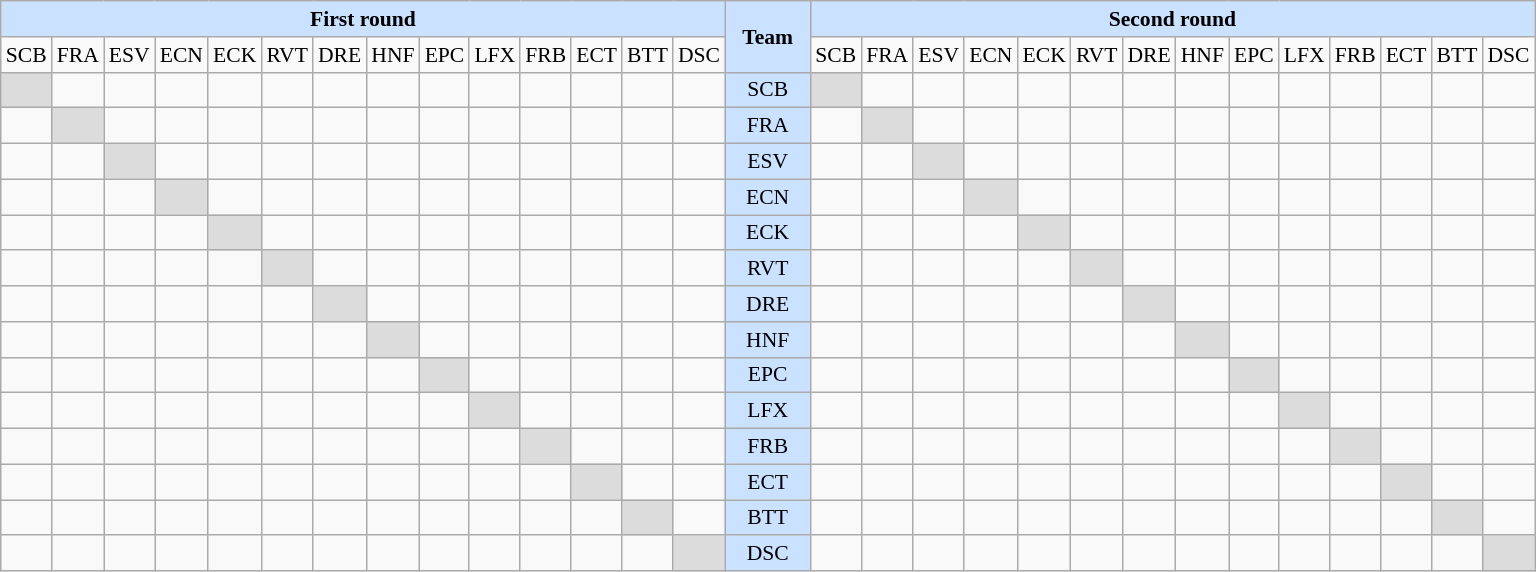<table class="wikitable" style="text-align:center; font-size:90%;">
<tr style="background:#CAE1FF">
<td colspan="14" style="width:300px"><strong>First round</strong></td>
<td style="width:50px" rowspan=2><strong>Team</strong></td>
<td colspan="14" style="width:300px"><strong>Second round</strong></td>
</tr>
<tr>
<td class="explain" title="Bietigheim Steelers">SCB</td>
<td class="explain" title="Löwen Frankfurt">FRA</td>
<td class="explain" title="ESV Kaufbeuren">ESV</td>
<td class="explain" title="EC Bad Nauheim">ECN</td>
<td class="explain" title="EC Kassel Huskies">ECK</td>
<td class="explain" title="Ravensburg Towerstars">RVT</td>
<td class="explain" title="Dresdner Eislöwen">DRE</td>
<td class="explain" title="Heilbronner Falken">HNF</td>
<td class="explain" title="Eispiraten Crimmitschau">EPC</td>
<td class="explain" title="Lausitzer Füchse">LFX</td>
<td class="explain" title="EHC Freiburg">FRB</td>
<td class="explain" title="Tölzer Löwen">ECT</td>
<td class="explain" title="Bayreuth Tigers">BTT</td>
<td class="explain" title="Deggendorfer SC">DSC</td>
<td class="explain" title="Bietigheim Steelers">SCB</td>
<td class="explain" title="Löwen Frankfurt">FRA</td>
<td class="explain" title="ESV Kaufbeuren">ESV</td>
<td class="explain" title="EC Bad Nauheim">ECN</td>
<td class="explain" title="EC Kassel Huskies">ECK</td>
<td class="explain" title="Ravensburg Towerstars">RVT</td>
<td class="explain" title="Dresdner Eislöwen">DRE</td>
<td class="explain" title="Heilbronner Falken">HNF</td>
<td class="explain" title="Eispiraten Crimmitschau">EPC</td>
<td class="explain" title="Lausitzer Füchse">LFX</td>
<td class="explain" title="EHC Freiburg">FRB</td>
<td class="explain" title="Tölzer Löwen">ECT</td>
<td class="explain" title="Bayreuth Tigers">BTT</td>
<td class="explain" title="Deggendorfer SC">DSC</td>
</tr>
<tr>
<td style="background:#DCDCDC"></td>
<td></td>
<td></td>
<td></td>
<td></td>
<td></td>
<td></td>
<td></td>
<td></td>
<td></td>
<td></td>
<td></td>
<td></td>
<td></td>
<td style="background:#CAE1FF" class="explain" title="Bietigheim Steelers">SCB</td>
<td style="background:#DCDCDC"></td>
<td></td>
<td></td>
<td></td>
<td></td>
<td></td>
<td></td>
<td></td>
<td></td>
<td></td>
<td></td>
<td></td>
<td></td>
<td></td>
</tr>
<tr>
<td></td>
<td style="background:#DCDCDC"></td>
<td></td>
<td></td>
<td></td>
<td></td>
<td></td>
<td></td>
<td></td>
<td></td>
<td></td>
<td></td>
<td></td>
<td></td>
<td style="background:#CAE1FF" class="explain" title="Löwen Frankfurt">FRA</td>
<td></td>
<td style="background:#DCDCDC"></td>
<td></td>
<td></td>
<td></td>
<td></td>
<td></td>
<td></td>
<td></td>
<td></td>
<td></td>
<td></td>
<td></td>
<td></td>
</tr>
<tr>
<td></td>
<td></td>
<td style="background:#DCDCDC"></td>
<td></td>
<td></td>
<td></td>
<td></td>
<td></td>
<td></td>
<td></td>
<td></td>
<td></td>
<td></td>
<td></td>
<td style="background:#CAE1FF" class="explain" title="ESV Kaufbeuren">ESV</td>
<td></td>
<td></td>
<td style="background:#DCDCDC"></td>
<td></td>
<td></td>
<td></td>
<td></td>
<td></td>
<td></td>
<td></td>
<td></td>
<td></td>
<td></td>
<td></td>
</tr>
<tr>
<td></td>
<td></td>
<td></td>
<td style="background:#DCDCDC"></td>
<td></td>
<td></td>
<td></td>
<td></td>
<td></td>
<td></td>
<td></td>
<td></td>
<td></td>
<td></td>
<td style="background:#CAE1FF" class="explain" title="EC Bad Nauheim">ECN</td>
<td></td>
<td></td>
<td></td>
<td style="background:#DCDCDC"></td>
<td></td>
<td></td>
<td></td>
<td></td>
<td></td>
<td></td>
<td></td>
<td></td>
<td></td>
<td></td>
</tr>
<tr>
<td></td>
<td></td>
<td></td>
<td></td>
<td style="background:#DCDCDC"></td>
<td></td>
<td></td>
<td></td>
<td></td>
<td></td>
<td></td>
<td></td>
<td></td>
<td></td>
<td style="background:#CAE1FF" class="explain" title="EC Kassel Huskies">ECK</td>
<td></td>
<td></td>
<td></td>
<td></td>
<td style="background:#DCDCDC"></td>
<td></td>
<td></td>
<td></td>
<td></td>
<td></td>
<td></td>
<td></td>
<td></td>
<td></td>
</tr>
<tr>
<td></td>
<td></td>
<td></td>
<td></td>
<td></td>
<td style="background:#DCDCDC"></td>
<td></td>
<td></td>
<td></td>
<td></td>
<td></td>
<td></td>
<td></td>
<td></td>
<td style="background:#CAE1FF" class="explain" title="Ravensburg Towerstars">RVT</td>
<td></td>
<td></td>
<td></td>
<td></td>
<td></td>
<td style="background:#DCDCDC"></td>
<td></td>
<td></td>
<td></td>
<td></td>
<td></td>
<td></td>
<td></td>
<td></td>
</tr>
<tr>
<td></td>
<td></td>
<td></td>
<td></td>
<td></td>
<td></td>
<td style="background:#DCDCDC"></td>
<td></td>
<td></td>
<td></td>
<td></td>
<td></td>
<td></td>
<td></td>
<td style="background:#CAE1FF" class="explain" title="Dresdner Eislöwen">DRE</td>
<td></td>
<td></td>
<td></td>
<td></td>
<td></td>
<td></td>
<td style="background:#DCDCDC"></td>
<td></td>
<td></td>
<td></td>
<td></td>
<td></td>
<td></td>
<td></td>
</tr>
<tr>
<td></td>
<td></td>
<td></td>
<td></td>
<td></td>
<td></td>
<td></td>
<td style="background:#DCDCDC"></td>
<td></td>
<td></td>
<td></td>
<td></td>
<td></td>
<td></td>
<td style="background:#CAE1FF" class="explain" title="Heilbronner Falken">HNF</td>
<td></td>
<td></td>
<td></td>
<td></td>
<td></td>
<td></td>
<td></td>
<td style="background:#DCDCDC"></td>
<td></td>
<td></td>
<td></td>
<td></td>
<td></td>
<td></td>
</tr>
<tr>
<td></td>
<td></td>
<td></td>
<td></td>
<td></td>
<td></td>
<td></td>
<td></td>
<td style="background:#DCDCDC"></td>
<td></td>
<td></td>
<td></td>
<td></td>
<td></td>
<td style="background:#CAE1FF" class="explain" title="Eispiraten Crimmitschau">EPC</td>
<td></td>
<td></td>
<td></td>
<td></td>
<td></td>
<td></td>
<td></td>
<td></td>
<td style="background:#DCDCDC"></td>
<td></td>
<td></td>
<td></td>
<td></td>
<td></td>
</tr>
<tr>
<td></td>
<td></td>
<td></td>
<td></td>
<td></td>
<td></td>
<td></td>
<td></td>
<td></td>
<td style="background:#DCDCDC"></td>
<td></td>
<td></td>
<td></td>
<td></td>
<td style="background:#CAE1FF" class="explain" title="Lausitzer Füchse">LFX</td>
<td></td>
<td></td>
<td></td>
<td></td>
<td></td>
<td></td>
<td></td>
<td></td>
<td></td>
<td style="background:#DCDCDC"></td>
<td></td>
<td></td>
<td></td>
<td></td>
</tr>
<tr>
<td></td>
<td></td>
<td></td>
<td></td>
<td></td>
<td></td>
<td></td>
<td></td>
<td></td>
<td></td>
<td style="background:#DCDCDC"></td>
<td></td>
<td></td>
<td></td>
<td style="background:#CAE1FF" class="explain" title="EHC Freiburg">FRB</td>
<td></td>
<td></td>
<td></td>
<td></td>
<td></td>
<td></td>
<td></td>
<td></td>
<td></td>
<td></td>
<td style="background:#DCDCDC"></td>
<td></td>
<td></td>
<td></td>
</tr>
<tr>
<td></td>
<td></td>
<td></td>
<td></td>
<td></td>
<td></td>
<td></td>
<td></td>
<td></td>
<td></td>
<td></td>
<td style="background:#DCDCDC"></td>
<td></td>
<td></td>
<td style="background:#CAE1FF" class="explain" title="Tölzer Löwen">ECT</td>
<td></td>
<td></td>
<td></td>
<td></td>
<td></td>
<td></td>
<td></td>
<td></td>
<td></td>
<td></td>
<td></td>
<td style="background:#DCDCDC"></td>
<td></td>
<td></td>
</tr>
<tr>
<td></td>
<td></td>
<td></td>
<td></td>
<td></td>
<td></td>
<td></td>
<td></td>
<td></td>
<td></td>
<td></td>
<td></td>
<td style="background:#DCDCDC"></td>
<td></td>
<td style="background:#CAE1FF" class="explain" title="Bayreuth Tigers">BTT</td>
<td></td>
<td></td>
<td></td>
<td></td>
<td></td>
<td></td>
<td></td>
<td></td>
<td></td>
<td></td>
<td></td>
<td></td>
<td style="background:#DCDCDC"></td>
<td></td>
</tr>
<tr>
<td></td>
<td></td>
<td></td>
<td></td>
<td></td>
<td></td>
<td></td>
<td></td>
<td></td>
<td></td>
<td></td>
<td></td>
<td></td>
<td style="background:#DCDCDC"></td>
<td style="background:#CAE1FF" class="explain" title="Deggendorfer SC">DSC</td>
<td></td>
<td></td>
<td></td>
<td></td>
<td></td>
<td></td>
<td></td>
<td></td>
<td></td>
<td></td>
<td></td>
<td></td>
<td></td>
<td style="background:#DCDCDC"></td>
</tr>
</table>
